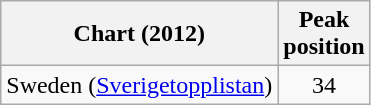<table class="wikitable">
<tr>
<th>Chart (2012)</th>
<th>Peak<br>position</th>
</tr>
<tr>
<td>Sweden (<a href='#'>Sverigetopplistan</a>)</td>
<td align="center">34</td>
</tr>
</table>
